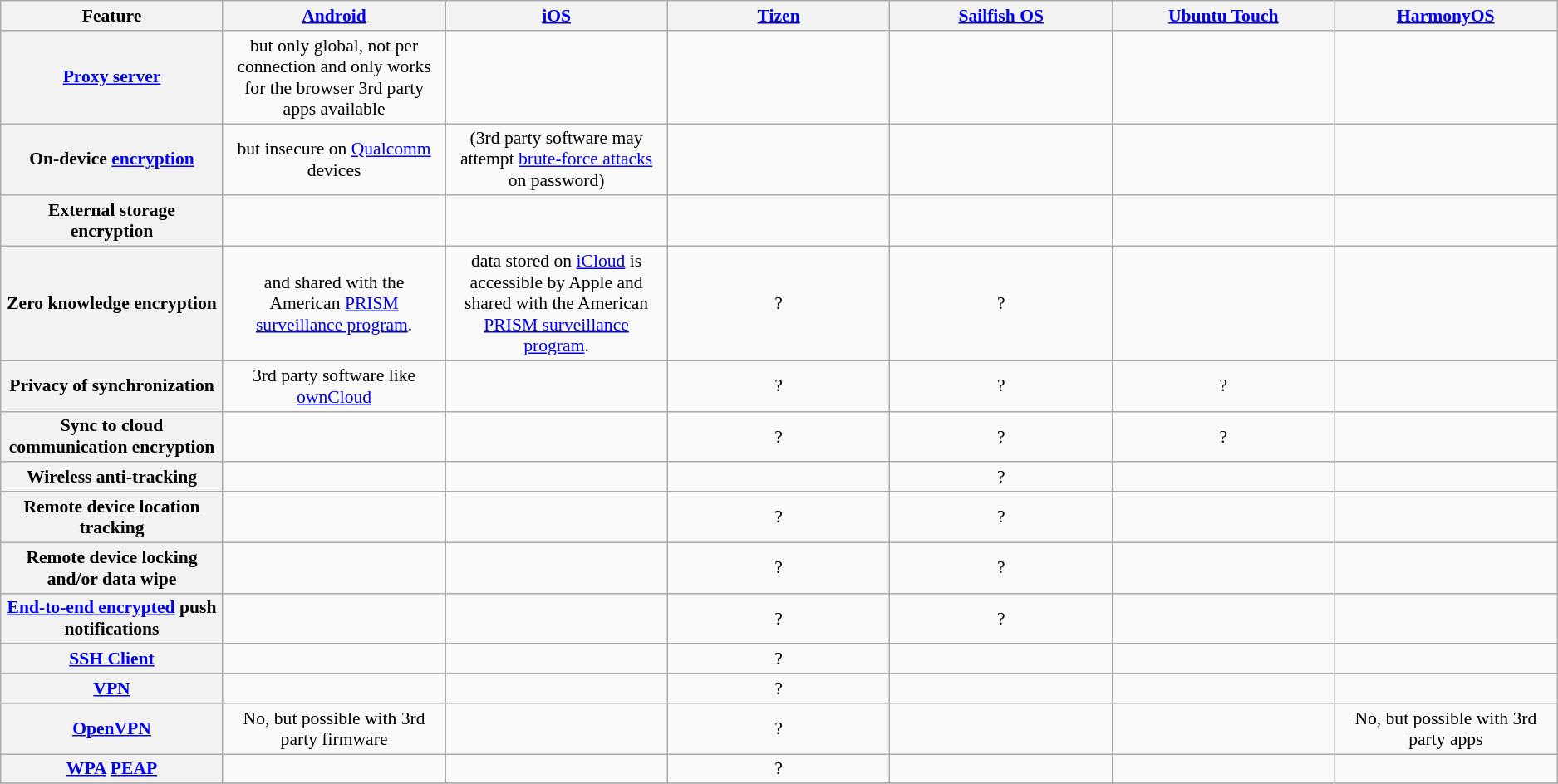<table class="wikitable" style="font-size:90%; text-align: center; width: auto">
<tr>
<th width="10%">Feature</th>
<th width="10%"><a href='#'>Android</a></th>
<th width="10%"><a href='#'>iOS</a></th>
<th width="10%"><a href='#'>Tizen</a></th>
<th width="10%"><a href='#'>Sailfish OS</a></th>
<th width="10%"><a href='#'>Ubuntu Touch</a></th>
<th width="10%"><a href='#'>HarmonyOS</a></th>
</tr>
<tr>
<th><a href='#'>Proxy server</a></th>
<td> but only global, not per connection and only works for the browser 3rd party apps available</td>
<td></td>
<td></td>
<td></td>
<td></td>
<td></td>
</tr>
<tr>
<th>On-device <a href='#'>encryption</a></th>
<td> but insecure on <a href='#'>Qualcomm</a> devices</td>
<td> (3rd party software may attempt <a href='#'>brute-force attacks</a> on password)</td>
<td></td>
<td></td>
<td></td>
<td></td>
</tr>
<tr>
<th>External storage encryption</th>
<td></td>
<td></td>
<td></td>
<td></td>
<td></td>
<td></td>
</tr>
<tr>
<th>Zero knowledge encryption</th>
<td> and shared with the American <a href='#'>PRISM surveillance program</a>.</td>
<td> data stored on <a href='#'>iCloud</a> is accessible by Apple and shared with the American <a href='#'>PRISM surveillance program</a>.</td>
<td>?</td>
<td>?</td>
<td></td>
<td></td>
</tr>
<tr>
<th>Privacy of synchronization</th>
<td> 3rd party software like <a href='#'>ownCloud</a></td>
<td></td>
<td>?</td>
<td>?</td>
<td>?</td>
<td></td>
</tr>
<tr>
<th>Sync to cloud communication encryption</th>
<td></td>
<td></td>
<td>?</td>
<td>?</td>
<td>?</td>
<td></td>
</tr>
<tr>
<th>Wireless anti-tracking</th>
<td></td>
<td></td>
<td></td>
<td>?</td>
<td></td>
<td></td>
</tr>
<tr>
<th>Remote device location tracking</th>
<td></td>
<td></td>
<td>?</td>
<td>?</td>
<td></td>
<td></td>
</tr>
<tr>
<th>Remote device locking and/or data wipe</th>
<td></td>
<td></td>
<td>?</td>
<td>?</td>
<td></td>
<td></td>
</tr>
<tr>
<th><a href='#'>End-to-end encrypted</a> push notifications</th>
<td></td>
<td></td>
<td>?</td>
<td>?</td>
<td></td>
<td></td>
</tr>
<tr>
<th><a href='#'>SSH Client</a></th>
<td></td>
<td></td>
<td>?</td>
<td></td>
<td></td>
<td></td>
</tr>
<tr>
<th><a href='#'>VPN</a></th>
<td></td>
<td></td>
<td>?</td>
<td></td>
<td></td>
<td></td>
</tr>
<tr>
<th><a href='#'>OpenVPN</a></th>
<td> No, but possible with 3rd party firmware</td>
<td></td>
<td>?</td>
<td></td>
<td></td>
<td> No, but possible with 3rd party apps</td>
</tr>
<tr>
<th><a href='#'>WPA</a> <a href='#'>PEAP</a></th>
<td></td>
<td></td>
<td>?</td>
<td></td>
<td></td>
<td></td>
</tr>
<tr>
</tr>
</table>
